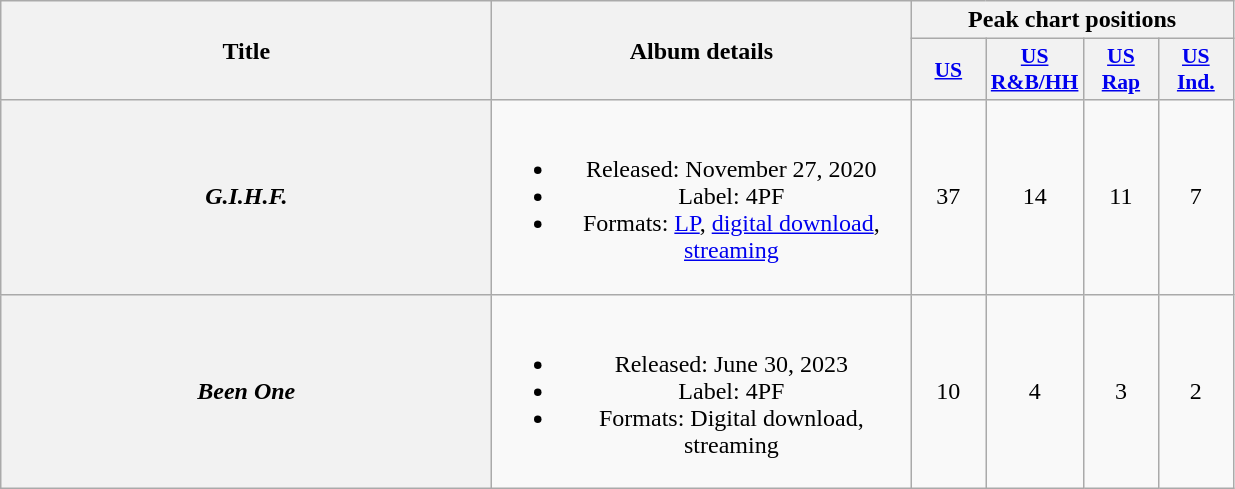<table class="wikitable plainrowheaders" style="text-align:center;">
<tr>
<th scope="col" rowspan="2" style="width:20em;">Title</th>
<th scope="col" rowspan="2" style="width:17em;">Album details</th>
<th scope="col" colspan="4">Peak chart positions</th>
</tr>
<tr>
<th scope="col" style="width:3em; font-size:90%"><a href='#'>US</a><br></th>
<th scope="col" style="width:3em; font-size:90%"><a href='#'>US<br>R&B/HH</a><br></th>
<th scope="col" style="width:3em; font-size:90%"><a href='#'>US<br>Rap</a><br></th>
<th scope="col" style="width:3em; font-size:90%"><a href='#'>US<br>Ind.</a><br></th>
</tr>
<tr>
<th scope="row"><em>G.I.H.F.</em></th>
<td><br><ul><li>Released: November 27, 2020</li><li>Label: 4PF</li><li>Formats: <a href='#'>LP</a>, <a href='#'>digital download</a>, <a href='#'>streaming</a></li></ul></td>
<td>37</td>
<td>14</td>
<td>11</td>
<td>7</td>
</tr>
<tr>
<th scope= "row"><em>Been One</em></th>
<td><br><ul><li>Released: June 30, 2023</li><li>Label: 4PF</li><li>Formats: Digital download, streaming</li></ul></td>
<td>10</td>
<td>4</td>
<td>3</td>
<td>2</td>
</tr>
</table>
